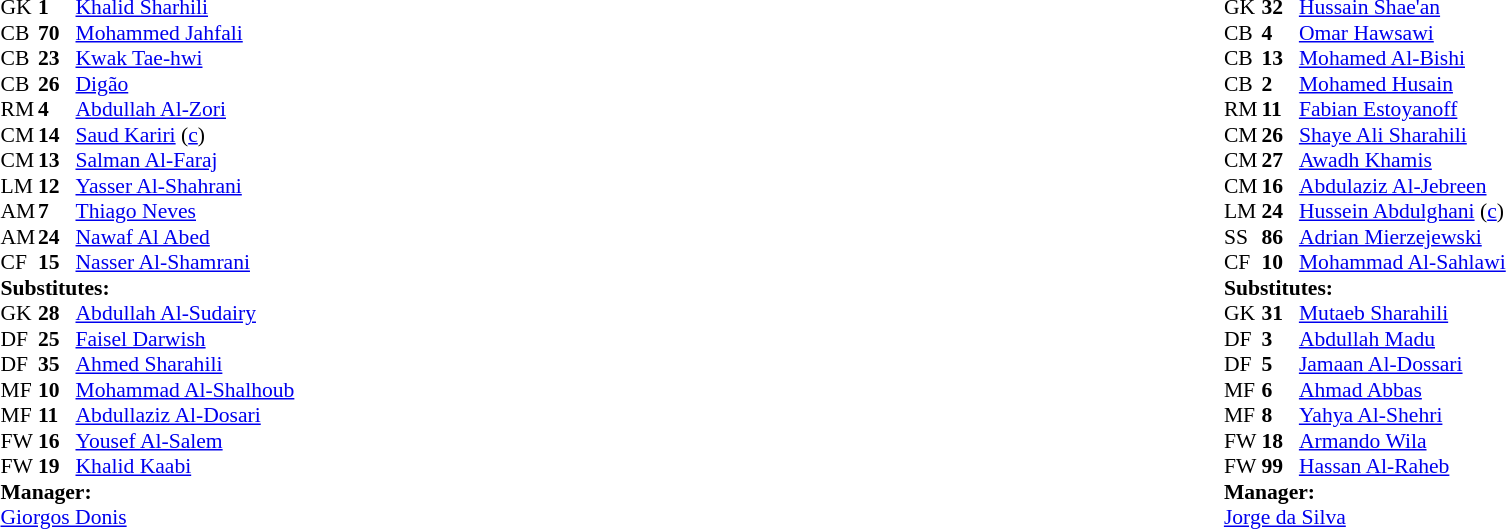<table style="width:100%">
<tr>
<td style="vertical-align:top; width:40%"><br><table style="font-size: 90%" cellspacing="0" cellpadding="0">
<tr>
<th width=25></th>
<th width=25></th>
</tr>
<tr>
<td>GK</td>
<td><strong>1</strong></td>
<td> <a href='#'>Khalid Sharhili</a></td>
</tr>
<tr>
<td>CB</td>
<td><strong>70</strong></td>
<td> <a href='#'>Mohammed Jahfali</a></td>
<td></td>
</tr>
<tr>
<td>CB</td>
<td><strong>23</strong></td>
<td> <a href='#'>Kwak Tae-hwi</a></td>
</tr>
<tr>
<td>CB</td>
<td><strong>26</strong></td>
<td> <a href='#'>Digão</a></td>
<td></td>
</tr>
<tr>
<td>RM</td>
<td><strong>4</strong></td>
<td> <a href='#'>Abdullah Al-Zori</a></td>
<td></td>
</tr>
<tr>
<td>CM</td>
<td><strong>14</strong></td>
<td> <a href='#'>Saud Kariri</a> (<a href='#'>c</a>)</td>
</tr>
<tr>
<td>CM</td>
<td><strong>13</strong></td>
<td> <a href='#'>Salman Al-Faraj</a></td>
<td></td>
</tr>
<tr>
<td>LM</td>
<td><strong>12</strong></td>
<td> <a href='#'>Yasser Al-Shahrani</a></td>
</tr>
<tr>
<td>AM</td>
<td><strong>7</strong></td>
<td> <a href='#'>Thiago Neves</a></td>
</tr>
<tr>
<td>AM</td>
<td><strong>24</strong></td>
<td> <a href='#'>Nawaf Al Abed</a></td>
</tr>
<tr>
<td>CF</td>
<td><strong>15</strong></td>
<td> <a href='#'>Nasser Al-Shamrani</a></td>
<td></td>
</tr>
<tr>
<td colspan=3><strong>Substitutes:</strong></td>
</tr>
<tr>
<td>GK</td>
<td><strong>28</strong></td>
<td> <a href='#'>Abdullah Al-Sudairy</a></td>
</tr>
<tr>
<td>DF</td>
<td><strong>25</strong></td>
<td> <a href='#'>Faisel Darwish</a></td>
</tr>
<tr>
<td>DF</td>
<td><strong>35</strong></td>
<td> <a href='#'>Ahmed Sharahili</a></td>
<td></td>
</tr>
<tr>
<td>MF</td>
<td><strong>10</strong></td>
<td> <a href='#'>Mohammad Al-Shalhoub</a></td>
<td></td>
</tr>
<tr>
<td>MF</td>
<td><strong>11</strong></td>
<td> <a href='#'>Abdullaziz Al-Dosari</a></td>
</tr>
<tr>
<td>FW</td>
<td><strong>16</strong></td>
<td> <a href='#'>Yousef Al-Salem</a></td>
<td></td>
</tr>
<tr>
<td>FW</td>
<td><strong>19</strong></td>
<td> <a href='#'>Khalid Kaabi</a></td>
</tr>
<tr>
<td colspan=3><strong>Manager:</strong></td>
</tr>
<tr>
<td colspan=4> <a href='#'>Giorgos Donis</a></td>
</tr>
</table>
</td>
<td style="vertical-align:top; width:50%"><br><table cellspacing="0" cellpadding="0" style="font-size:90%; margin:auto">
<tr>
<th width=25></th>
<th width=25></th>
</tr>
<tr>
<td>GK</td>
<td><strong>32</strong></td>
<td> <a href='#'>Hussain Shae'an</a></td>
</tr>
<tr>
<td>CB</td>
<td><strong>4</strong></td>
<td> <a href='#'>Omar Hawsawi</a></td>
<td></td>
</tr>
<tr>
<td>CB</td>
<td><strong>13</strong></td>
<td> <a href='#'>Mohamed Al-Bishi</a></td>
</tr>
<tr>
<td>CB</td>
<td><strong>2</strong></td>
<td> <a href='#'>Mohamed Husain</a></td>
</tr>
<tr>
<td>RM</td>
<td><strong>11</strong></td>
<td> <a href='#'>Fabian Estoyanoff</a></td>
<td></td>
</tr>
<tr>
<td>CM</td>
<td><strong>26</strong></td>
<td> <a href='#'>Shaye Ali Sharahili</a></td>
</tr>
<tr>
<td>CM</td>
<td><strong>27</strong></td>
<td> <a href='#'>Awadh Khamis</a></td>
</tr>
<tr>
<td>CM</td>
<td><strong>16</strong></td>
<td> <a href='#'>Abdulaziz Al-Jebreen</a></td>
</tr>
<tr>
<td>LM</td>
<td><strong>24</strong></td>
<td> <a href='#'>Hussein Abdulghani</a> (<a href='#'>c</a>)</td>
</tr>
<tr>
<td>SS</td>
<td><strong>86</strong></td>
<td> <a href='#'>Adrian Mierzejewski</a></td>
</tr>
<tr>
<td>CF</td>
<td><strong>10</strong></td>
<td> <a href='#'>Mohammad Al-Sahlawi</a></td>
</tr>
<tr>
<td colspan=3><strong>Substitutes:</strong></td>
</tr>
<tr>
<td>GK</td>
<td><strong>31</strong></td>
<td> <a href='#'>Mutaeb Sharahili</a></td>
</tr>
<tr>
<td>DF</td>
<td><strong>3</strong></td>
<td> <a href='#'>Abdullah Madu</a></td>
</tr>
<tr>
<td>DF</td>
<td><strong>5</strong></td>
<td> <a href='#'>Jamaan Al-Dossari</a></td>
</tr>
<tr>
<td>MF</td>
<td><strong>6</strong></td>
<td> <a href='#'>Ahmad Abbas</a></td>
</tr>
<tr>
<td>MF</td>
<td><strong>8</strong></td>
<td> <a href='#'>Yahya Al-Shehri</a></td>
<td></td>
</tr>
<tr>
<td>FW</td>
<td><strong>18</strong></td>
<td> <a href='#'>Armando Wila</a></td>
</tr>
<tr>
<td>FW</td>
<td><strong>99</strong></td>
<td> <a href='#'>Hassan Al-Raheb</a></td>
<td></td>
<td></td>
</tr>
<tr>
<td colspan=3><strong>Manager:</strong></td>
</tr>
<tr>
<td colspan=3> <a href='#'>Jorge da Silva</a></td>
</tr>
</table>
</td>
</tr>
</table>
